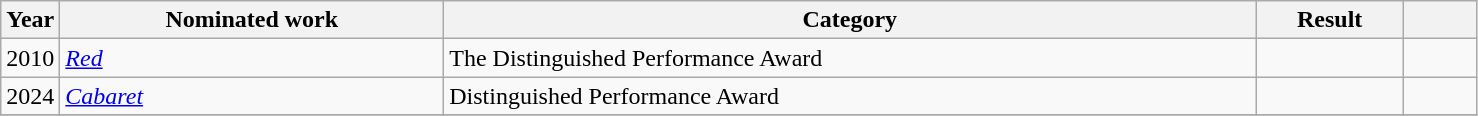<table class=wikitable>
<tr>
<th width=4%>Year</th>
<th width=26%>Nominated work</th>
<th width=55%>Category</th>
<th width=10%>Result</th>
<th width=5%></th>
</tr>
<tr>
<td>2010</td>
<td><em><a href='#'>Red</a></em></td>
<td>The Distinguished Performance Award</td>
<td></td>
<td></td>
</tr>
<tr>
<td>2024</td>
<td><a href='#'><em>Cabaret</em></a></td>
<td>Distinguished Performance Award</td>
<td></td>
<td></td>
</tr>
<tr>
</tr>
</table>
